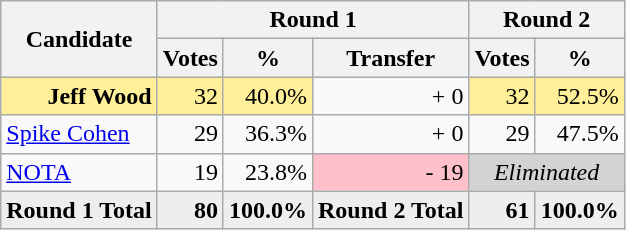<table class="wikitable" style="text-align:right;">
<tr>
<th rowspan="2">Candidate</th>
<th colspan="3">Round 1</th>
<th colspan="3">Round 2</th>
</tr>
<tr>
<th>Votes</th>
<th>%</th>
<th>Transfer</th>
<th>Votes</th>
<th>%</th>
</tr>
<tr>
<td style="background:#ffef99;"><strong>Jeff Wood</strong></td>
<td style="background:#ffef99;">32</td>
<td style="background:#ffef99;">40.0%</td>
<td>+ 0</td>
<td style="background:#ffef99;">32</td>
<td style="background:#ffef99;">52.5%</td>
</tr>
<tr>
<td style="text-align:left;"><a href='#'>Spike Cohen</a></td>
<td>29</td>
<td>36.3%</td>
<td>+ 0</td>
<td>29</td>
<td>47.5%</td>
</tr>
<tr>
<td style="text-align:left;"><a href='#'>NOTA</a></td>
<td>19</td>
<td>23.8%</td>
<td BGCOLOR=pink>- 19</td>
<td colspan="8" bgcolor="lightgray" align="center"><em>Eliminated</em></td>
</tr>
<tr style="background:#eee;">
<td style="margin-right:0.50px"><strong>Round 1 Total</strong></td>
<td style="margin-right:0.50px"><strong>80</strong></td>
<td style="margin-right:0.50px"><strong>100.0%</strong></td>
<td style="margin-right:0.50px"><strong>Round 2 Total</strong></td>
<td style="margin-right:0.50px"><strong>61</strong></td>
<td style="margin-right:0.50px"><strong>100.0%</strong></td>
</tr>
</table>
